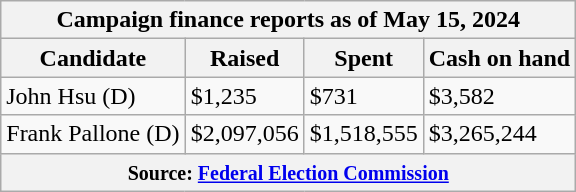<table class="wikitable sortable">
<tr>
<th colspan=4>Campaign finance reports as of May 15, 2024</th>
</tr>
<tr style="text-align:center;">
<th>Candidate</th>
<th>Raised</th>
<th>Spent</th>
<th>Cash on hand</th>
</tr>
<tr>
<td>John Hsu (D)</td>
<td>$1,235</td>
<td>$731</td>
<td>$3,582</td>
</tr>
<tr>
<td>Frank Pallone (D)</td>
<td>$2,097,056</td>
<td>$1,518,555</td>
<td>$3,265,244</td>
</tr>
<tr>
<th colspan="4"><small>Source: <a href='#'>Federal Election Commission</a></small></th>
</tr>
</table>
